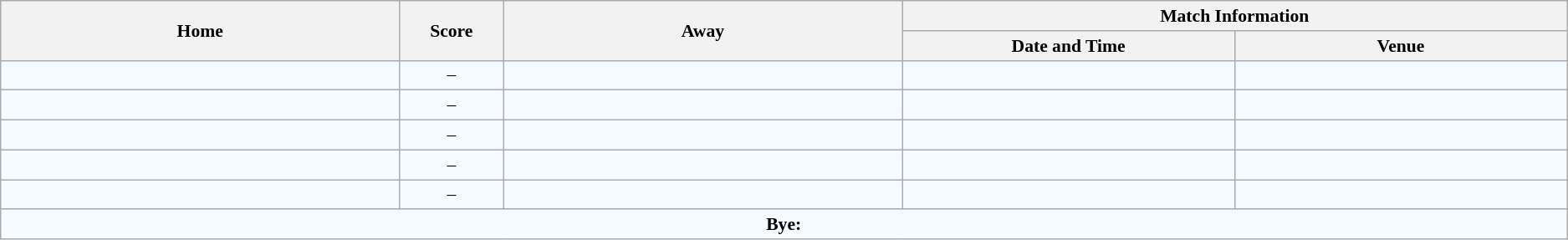<table class="wikitable" style="border-collapse:collapse; font-size:90%; text-align:center;">
<tr>
<th rowspan="2" width="12%">Home</th>
<th rowspan="2" width="3%">Score</th>
<th rowspan="2" width="12%">Away</th>
<th colspan="2">Match Information</th>
</tr>
<tr bgcolor="#EFEFEF">
<th width="10%">Date and Time</th>
<th width="10%">Venue</th>
</tr>
<tr bgcolor="#F5FAFF">
<td align="centre"></td>
<td>–</td>
<td align="centre"></td>
<td></td>
<td></td>
</tr>
<tr bgcolor="#F5FAFF">
<td align="centre"></td>
<td>–</td>
<td align="centre"></td>
<td></td>
<td></td>
</tr>
<tr bgcolor="#F5FAFF">
<td align="centre"></td>
<td>–</td>
<td align="centre"></td>
<td></td>
<td></td>
</tr>
<tr bgcolor="#F5FAFF">
<td align="centre"></td>
<td>–</td>
<td align="centre"></td>
<td></td>
<td></td>
</tr>
<tr bgcolor="#F5FAFF">
<td align="centre"></td>
<td>–</td>
<td align="centre"></td>
<td></td>
<td></td>
</tr>
<tr bgcolor="#F5FAFF">
<td colspan="5" style="text-align:centre;"><strong>Bye:</strong></td>
</tr>
</table>
